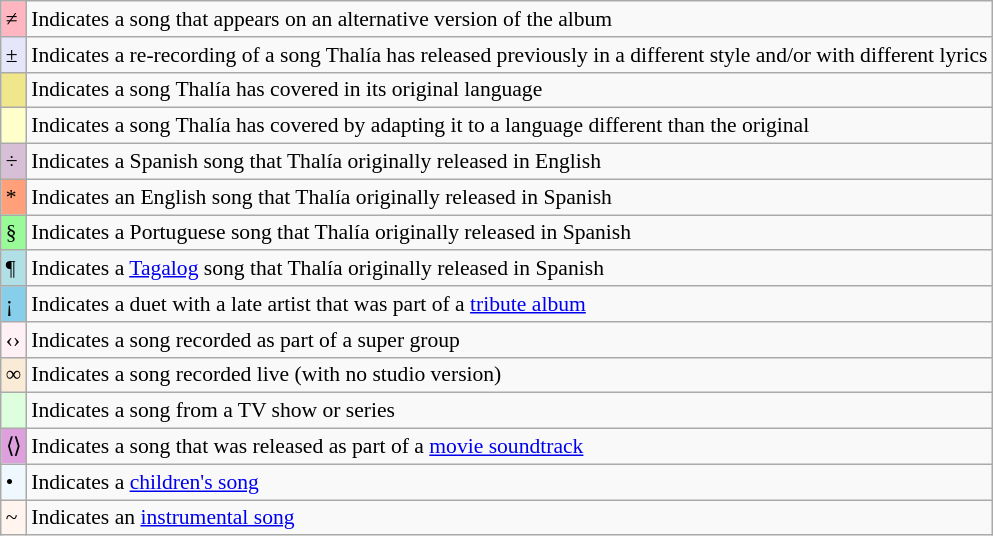<table class="wikitable" style="font-size:90%;">
<tr>
<td style="background-color:#FFB6C1">≠</td>
<td>Indicates a song that appears on an alternative version of the album</td>
</tr>
<tr>
<td style="background-color:#E6E6FA">±</td>
<td>Indicates a re-recording of a song Thalía has released previously in a different style and/or with different lyrics</td>
</tr>
<tr>
<td style="background-color:#F0E68C"></td>
<td>Indicates a song Thalía has covered in its original language</td>
</tr>
<tr>
<td style="background-color:#FFFFCC"></td>
<td>Indicates a song Thalía has covered by adapting it to a language different than the original</td>
</tr>
<tr>
<td style="background-color:#D8BFD8">÷</td>
<td>Indicates a Spanish song that Thalía originally released in English</td>
</tr>
<tr>
<td style="background-color:#FFA07A">*</td>
<td>Indicates an English song that Thalía originally released in Spanish</td>
</tr>
<tr>
<td style="background-color:#98FB98">§</td>
<td>Indicates a Portuguese song that Thalía originally released in Spanish</td>
</tr>
<tr>
<td style="background-color:#B0E0E6">¶</td>
<td>Indicates a <a href='#'>Tagalog</a> song that Thalía originally released in Spanish</td>
</tr>
<tr>
<td style="background-color:#87CEEB">¡</td>
<td>Indicates a duet with a late artist that was part of a <a href='#'>tribute album</a></td>
</tr>
<tr>
<td style="background-color:#FFF0F5">‹›</td>
<td>Indicates a song recorded as part of a super group</td>
</tr>
<tr>
<td style="background-color:#FAEBD7">∞</td>
<td>Indicates a song recorded live (with no studio version)</td>
</tr>
<tr>
<td style="background-color:#DDFFDD"></td>
<td>Indicates a song from a TV show or series</td>
</tr>
<tr>
<td style="background-color:#DDA0DD">⟨⟩</td>
<td>Indicates a song that was released as part of a <a href='#'>movie soundtrack</a></td>
</tr>
<tr>
<td style="background-color:#F0F8FF">•</td>
<td>Indicates a <a href='#'>children's song</a></td>
</tr>
<tr>
<td style="background-color:#FFF5EE">~</td>
<td>Indicates an <a href='#'>instrumental song</a></td>
</tr>
</table>
